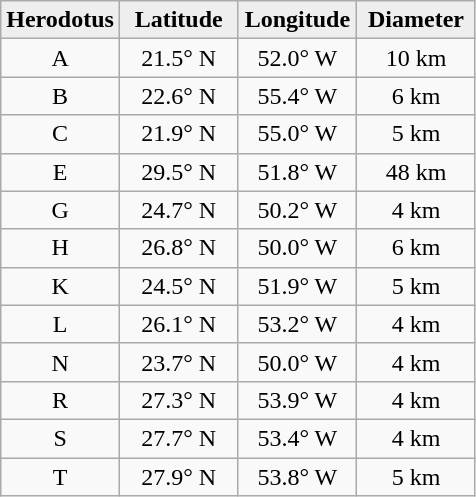<table class="wikitable">
<tr>
<th width="25%" style="background:#eeeeee;">Herodotus</th>
<th width="25%" style="background:#eeeeee;">Latitude</th>
<th width="25%" style="background:#eeeeee;">Longitude</th>
<th width="25%" style="background:#eeeeee;">Diameter</th>
</tr>
<tr>
<td align="center">A</td>
<td align="center">21.5° N</td>
<td align="center">52.0° W</td>
<td align="center">10 km</td>
</tr>
<tr>
<td align="center">B</td>
<td align="center">22.6° N</td>
<td align="center">55.4° W</td>
<td align="center">6 km</td>
</tr>
<tr>
<td align="center">C</td>
<td align="center">21.9° N</td>
<td align="center">55.0° W</td>
<td align="center">5 km</td>
</tr>
<tr>
<td align="center">E</td>
<td align="center">29.5° N</td>
<td align="center">51.8° W</td>
<td align="center">48 km</td>
</tr>
<tr>
<td align="center">G</td>
<td align="center">24.7° N</td>
<td align="center">50.2° W</td>
<td align="center">4 km</td>
</tr>
<tr>
<td align="center">H</td>
<td align="center">26.8° N</td>
<td align="center">50.0° W</td>
<td align="center">6 km</td>
</tr>
<tr>
<td align="center">K</td>
<td align="center">24.5° N</td>
<td align="center">51.9° W</td>
<td align="center">5 km</td>
</tr>
<tr>
<td align="center">L</td>
<td align="center">26.1° N</td>
<td align="center">53.2° W</td>
<td align="center">4 km</td>
</tr>
<tr>
<td align="center">N</td>
<td align="center">23.7° N</td>
<td align="center">50.0° W</td>
<td align="center">4 km</td>
</tr>
<tr>
<td align="center">R</td>
<td align="center">27.3° N</td>
<td align="center">53.9° W</td>
<td align="center">4 km</td>
</tr>
<tr>
<td align="center">S</td>
<td align="center">27.7° N</td>
<td align="center">53.4° W</td>
<td align="center">4 km</td>
</tr>
<tr>
<td align="center">T</td>
<td align="center">27.9° N</td>
<td align="center">53.8° W</td>
<td align="center">5 km</td>
</tr>
</table>
